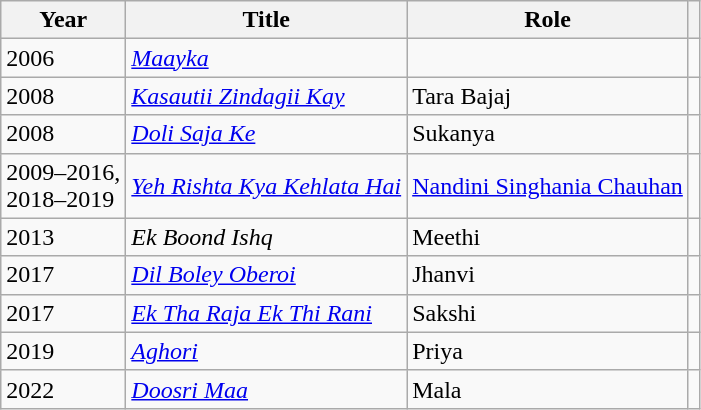<table class="wikitable sortable">
<tr>
<th>Year</th>
<th>Title</th>
<th>Role</th>
<th></th>
</tr>
<tr>
<td>2006</td>
<td><em><a href='#'>Maayka</a></em></td>
<td></td>
<td></td>
</tr>
<tr>
<td>2008</td>
<td><em><a href='#'>Kasautii Zindagii Kay</a></em></td>
<td>Tara Bajaj</td>
<td></td>
</tr>
<tr>
<td>2008</td>
<td><em><a href='#'>Doli Saja Ke</a></em></td>
<td>Sukanya</td>
<td></td>
</tr>
<tr>
<td>2009–2016,<br>2018–2019</td>
<td><em><a href='#'>Yeh Rishta Kya Kehlata Hai</a></em></td>
<td><a href='#'>Nandini Singhania Chauhan</a></td>
<td></td>
</tr>
<tr>
<td>2013</td>
<td><em>Ek Boond Ishq</em></td>
<td>Meethi</td>
<td></td>
</tr>
<tr>
<td>2017</td>
<td><em><a href='#'>Dil Boley Oberoi</a></em></td>
<td>Jhanvi</td>
<td></td>
</tr>
<tr>
<td>2017</td>
<td><em><a href='#'>Ek Tha Raja Ek Thi Rani</a></em></td>
<td>Sakshi</td>
<td></td>
</tr>
<tr>
<td>2019</td>
<td><a href='#'><em>Aghori</em></a></td>
<td>Priya</td>
<td></td>
</tr>
<tr>
<td>2022</td>
<td><em><a href='#'>Doosri Maa</a></em></td>
<td>Mala</td>
<td></td>
</tr>
</table>
